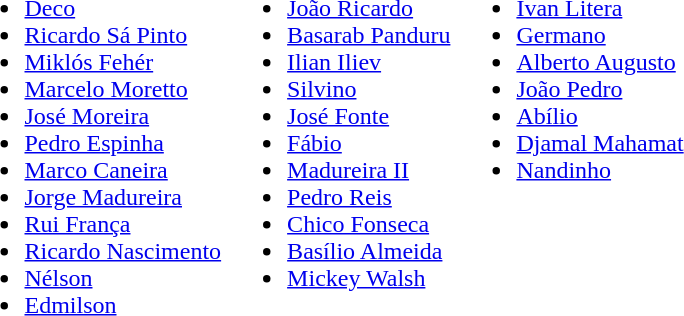<table>
<tr ---- Style="vertical-align:top">
<td><br><ul><li>  <a href='#'>Deco</a></li><li> <a href='#'>Ricardo Sá Pinto</a></li><li> <a href='#'>Miklós Fehér</a></li><li> <a href='#'>Marcelo Moretto</a></li><li> <a href='#'>José Moreira</a></li><li> <a href='#'>Pedro Espinha</a></li><li> <a href='#'>Marco Caneira</a></li><li> <a href='#'>Jorge Madureira</a></li><li> <a href='#'>Rui França</a></li><li> <a href='#'>Ricardo Nascimento</a></li><li>  <a href='#'>Nélson</a></li><li> <a href='#'>Edmilson</a></li></ul></td>
<td><br><ul><li>  <a href='#'>João Ricardo</a></li><li> <a href='#'>Basarab Panduru</a></li><li> <a href='#'>Ilian Iliev</a></li><li> <a href='#'>Silvino</a></li><li> <a href='#'>José Fonte</a></li><li> <a href='#'>Fábio</a></li><li> <a href='#'>Madureira II</a></li><li> <a href='#'>Pedro Reis</a></li><li> <a href='#'>Chico Fonseca</a></li><li> <a href='#'>Basílio Almeida</a></li><li> <a href='#'>Mickey Walsh</a></li></ul></td>
<td><br><ul><li> <a href='#'>Ivan Litera</a></li><li> <a href='#'>Germano</a></li><li> <a href='#'>Alberto Augusto</a></li><li> <a href='#'>João Pedro</a></li><li> <a href='#'>Abílio</a></li><li> <a href='#'>Djamal Mahamat</a></li><li> <a href='#'>Nandinho</a></li></ul></td>
</tr>
</table>
